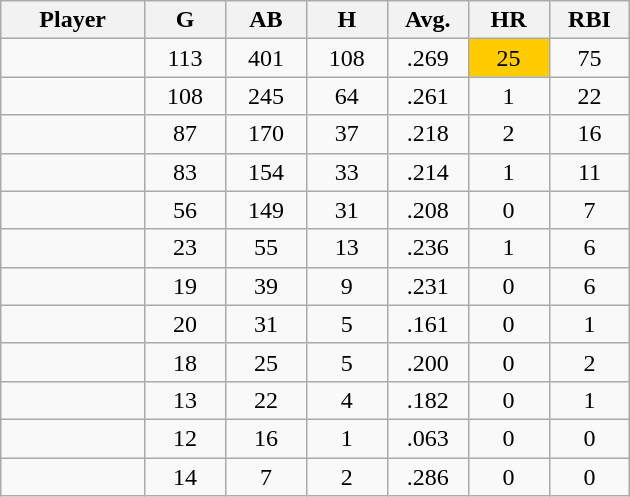<table class="wikitable sortable">
<tr>
<th bgcolor="#DDDDFF" width="16%">Player</th>
<th bgcolor="#DDDDFF" width="9%">G</th>
<th bgcolor="#DDDDFF" width="9%">AB</th>
<th bgcolor="#DDDDFF" width="9%">H</th>
<th bgcolor="#DDDDFF" width="9%">Avg.</th>
<th bgcolor="#DDDDFF" width="9%">HR</th>
<th bgcolor="#DDDDFF" width="9%">RBI</th>
</tr>
<tr align="center">
<td></td>
<td>113</td>
<td>401</td>
<td>108</td>
<td>.269</td>
<td bgcolor="#FFCC00">25</td>
<td>75</td>
</tr>
<tr align="center">
<td></td>
<td>108</td>
<td>245</td>
<td>64</td>
<td>.261</td>
<td>1</td>
<td>22</td>
</tr>
<tr align="center">
<td></td>
<td>87</td>
<td>170</td>
<td>37</td>
<td>.218</td>
<td>2</td>
<td>16</td>
</tr>
<tr align="center">
<td></td>
<td>83</td>
<td>154</td>
<td>33</td>
<td>.214</td>
<td>1</td>
<td>11</td>
</tr>
<tr align="center">
<td></td>
<td>56</td>
<td>149</td>
<td>31</td>
<td>.208</td>
<td>0</td>
<td>7</td>
</tr>
<tr align="center">
<td></td>
<td>23</td>
<td>55</td>
<td>13</td>
<td>.236</td>
<td>1</td>
<td>6</td>
</tr>
<tr align="center">
<td></td>
<td>19</td>
<td>39</td>
<td>9</td>
<td>.231</td>
<td>0</td>
<td>6</td>
</tr>
<tr align="center">
<td></td>
<td>20</td>
<td>31</td>
<td>5</td>
<td>.161</td>
<td>0</td>
<td>1</td>
</tr>
<tr align="center">
<td></td>
<td>18</td>
<td>25</td>
<td>5</td>
<td>.200</td>
<td>0</td>
<td>2</td>
</tr>
<tr align="center">
<td></td>
<td>13</td>
<td>22</td>
<td>4</td>
<td>.182</td>
<td>0</td>
<td>1</td>
</tr>
<tr align="center">
<td></td>
<td>12</td>
<td>16</td>
<td>1</td>
<td>.063</td>
<td>0</td>
<td>0</td>
</tr>
<tr align="center">
<td></td>
<td>14</td>
<td>7</td>
<td>2</td>
<td>.286</td>
<td>0</td>
<td>0</td>
</tr>
</table>
